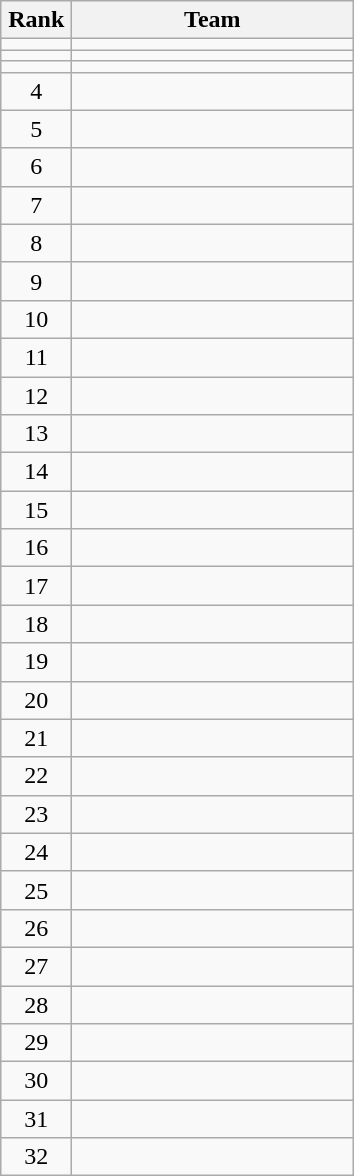<table class="wikitable" style="text-align: center;">
<tr>
<th width=40>Rank</th>
<th width=180>Team</th>
</tr>
<tr>
<td></td>
<td align=left></td>
</tr>
<tr>
<td></td>
<td align=left></td>
</tr>
<tr>
<td></td>
<td align=left></td>
</tr>
<tr>
<td>4</td>
<td align=left></td>
</tr>
<tr>
<td>5</td>
<td align=left></td>
</tr>
<tr>
<td>6</td>
<td align=left></td>
</tr>
<tr>
<td>7</td>
<td align=left></td>
</tr>
<tr>
<td>8</td>
<td align=left></td>
</tr>
<tr>
<td>9</td>
<td align=left></td>
</tr>
<tr>
<td>10</td>
<td align=left></td>
</tr>
<tr>
<td>11</td>
<td align=left></td>
</tr>
<tr>
<td>12</td>
<td align=left></td>
</tr>
<tr>
<td>13</td>
<td align=left></td>
</tr>
<tr>
<td>14</td>
<td align=left></td>
</tr>
<tr>
<td>15</td>
<td align=left></td>
</tr>
<tr>
<td>16</td>
<td align=left></td>
</tr>
<tr>
<td>17</td>
<td align=left></td>
</tr>
<tr>
<td>18</td>
<td align=left></td>
</tr>
<tr>
<td>19</td>
<td align=left></td>
</tr>
<tr>
<td>20</td>
<td align=left></td>
</tr>
<tr>
<td>21</td>
<td align=left></td>
</tr>
<tr>
<td>22</td>
<td align=left></td>
</tr>
<tr>
<td>23</td>
<td align=left></td>
</tr>
<tr>
<td>24</td>
<td align=left></td>
</tr>
<tr>
<td>25</td>
<td align=left></td>
</tr>
<tr>
<td>26</td>
<td align=left></td>
</tr>
<tr>
<td>27</td>
<td align=left></td>
</tr>
<tr>
<td>28</td>
<td align=left></td>
</tr>
<tr>
<td>29</td>
<td align=left></td>
</tr>
<tr>
<td>30</td>
<td align=left></td>
</tr>
<tr>
<td>31</td>
<td align=left></td>
</tr>
<tr>
<td>32</td>
<td align=left></td>
</tr>
</table>
